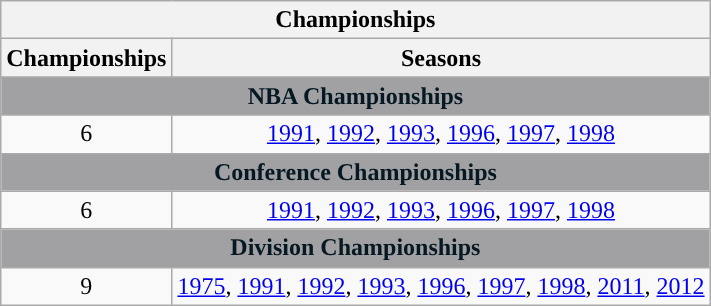<table class="wikitable" style="text-align:center">
<tr>
<th colspan="2">Championships</th>
</tr>
<tr>
<th>Championships</th>
<th>Seasons</th>
</tr>
<tr>
<th colspan="2" style="text-align:center; background:#A1A1A4; color:#061922;">NBA Championships</th>
</tr>
<tr>
<td>6</td>
<td><a href='#'>1991</a>, <a href='#'>1992</a>, <a href='#'>1993</a>, <a href='#'>1996</a>, <a href='#'>1997</a>, <a href='#'>1998</a></td>
</tr>
<tr>
<th colspan="2" style="text-align:center; background:#A1A1A4; color:#061922;">Conference Championships</th>
</tr>
<tr>
<td>6</td>
<td><a href='#'>1991</a>, <a href='#'>1992</a>, <a href='#'>1993</a>, <a href='#'>1996</a>, <a href='#'>1997</a>, <a href='#'>1998</a></td>
</tr>
<tr>
<th colspan="2" style="text-align:center; background:#A1A1A4; color:#061922;">Division Championships</th>
</tr>
<tr>
<td>9</td>
<td><a href='#'>1975</a>, <a href='#'>1991</a>, <a href='#'>1992</a>, <a href='#'>1993</a>, <a href='#'>1996</a>, <a href='#'>1997</a>, <a href='#'>1998</a>, <a href='#'>2011</a>, <a href='#'>2012</a></td>
</tr>
</table>
